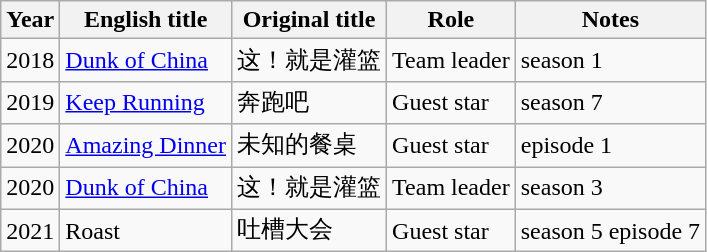<table class="wikitable sortable">
<tr>
<th>Year</th>
<th>English title</th>
<th>Original title</th>
<th>Role</th>
<th>Notes</th>
</tr>
<tr>
<td>2018</td>
<td><a href='#'>Dunk of China</a></td>
<td>这！就是灌篮</td>
<td>Team leader</td>
<td>season 1</td>
</tr>
<tr>
<td>2019</td>
<td><a href='#'>Keep Running</a></td>
<td>奔跑吧</td>
<td>Guest star</td>
<td>season 7</td>
</tr>
<tr>
<td>2020</td>
<td><a href='#'>Amazing Dinner</a></td>
<td>未知的餐桌</td>
<td>Guest star</td>
<td>episode 1</td>
</tr>
<tr>
<td>2020</td>
<td><a href='#'>Dunk of China</a></td>
<td>这！就是灌篮</td>
<td>Team leader</td>
<td>season 3</td>
</tr>
<tr>
<td>2021</td>
<td>Roast</td>
<td>吐槽大会</td>
<td>Guest star</td>
<td>season 5 episode 7</td>
</tr>
</table>
